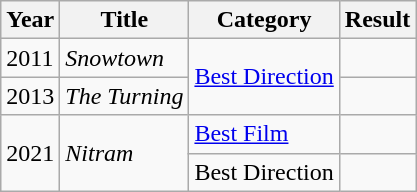<table class="wikitable">
<tr>
<th>Year</th>
<th>Title</th>
<th>Category</th>
<th>Result</th>
</tr>
<tr>
<td>2011</td>
<td><em>Snowtown</em></td>
<td rowspan=2><a href='#'>Best Direction</a></td>
<td></td>
</tr>
<tr>
<td>2013</td>
<td><em>The Turning</em></td>
<td></td>
</tr>
<tr>
<td rowspan=2>2021</td>
<td rowspan=2><em>Nitram</em></td>
<td><a href='#'>Best Film</a></td>
<td></td>
</tr>
<tr>
<td>Best Direction</td>
<td></td>
</tr>
</table>
